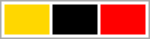<table style=" width: 100px; border: 1px solid #aaaaaa">
<tr>
<td style="background-color:gold"> </td>
<td style="background-color:black"> </td>
<td style="background-color:red"> </td>
</tr>
</table>
